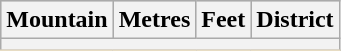<table class="wikitable sortable static-row-numbers static-row-header-text"  border=0 cellspacing=3 cellpadding=1 style="border:1px solid #e7dcc3">
<tr style="background-color:#ccc">
<th>Mountain</th>
<th>Metres</th>
<th>Feet</th>
<th>District<br>







</th>
</tr>
<tr>
<th colspan=4></th>
</tr>
<tr>
</tr>
</table>
